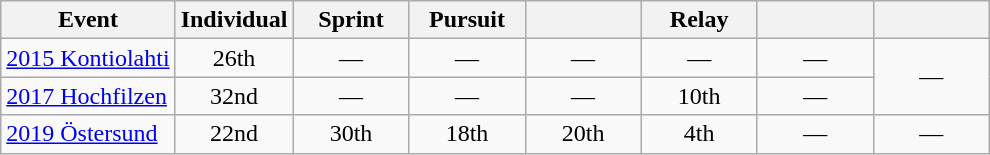<table class="wikitable" style="text-align: center;">
<tr ">
<th>Event</th>
<th style="width:70px;">Individual</th>
<th style="width:70px;">Sprint</th>
<th style="width:70px;">Pursuit</th>
<th style="width:70px;"></th>
<th style="width:70px;">Relay</th>
<th style="width:70px;"></th>
<th style="width:70px;"></th>
</tr>
<tr>
<td align=left> <a href='#'>2015 Kontiolahti</a></td>
<td>26th</td>
<td>—</td>
<td>—</td>
<td>—</td>
<td>—</td>
<td>—</td>
<td rowspan="2">—</td>
</tr>
<tr>
<td align="left"> <a href='#'>2017 Hochfilzen</a></td>
<td>32nd</td>
<td>—</td>
<td>—</td>
<td>—</td>
<td>10th</td>
<td>—</td>
</tr>
<tr>
<td align=left> <a href='#'>2019 Östersund</a></td>
<td>22nd</td>
<td>30th</td>
<td>18th</td>
<td>20th</td>
<td>4th</td>
<td>—</td>
<td>—</td>
</tr>
</table>
